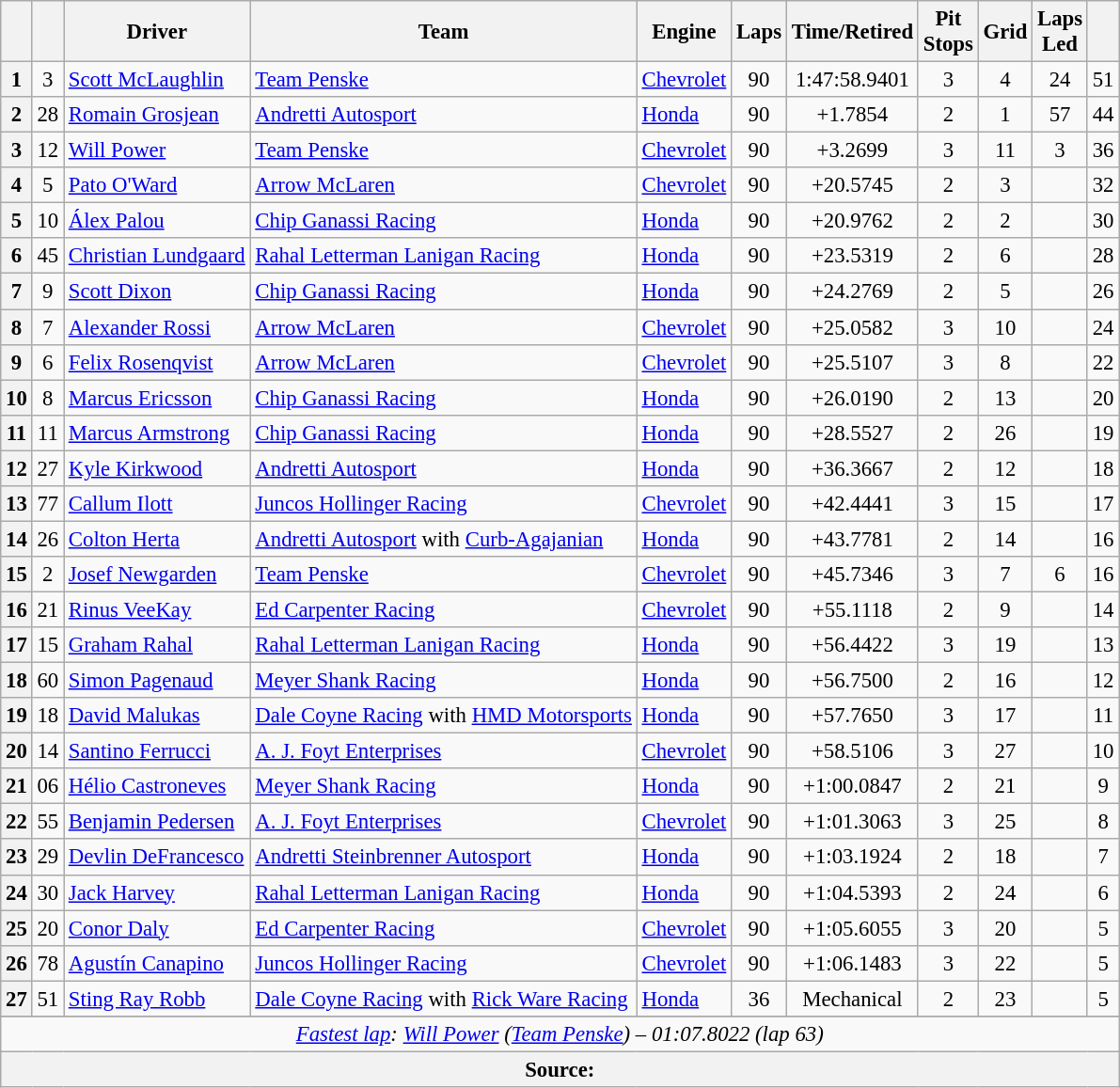<table class="wikitable sortable" style="font-size:95%;">
<tr>
<th scope="col"></th>
<th scope="col"></th>
<th scope="col">Driver</th>
<th scope="col">Team</th>
<th scope="col">Engine</th>
<th class="unsortable" scope="col">Laps</th>
<th class="unsortable" scope="col">Time/Retired</th>
<th scope="col">Pit<br>Stops</th>
<th scope="col">Grid</th>
<th scope="col">Laps<br>Led</th>
<th scope="col"></th>
</tr>
<tr>
<th>1</th>
<td align="center">3</td>
<td> <a href='#'>Scott McLaughlin</a></td>
<td><a href='#'>Team Penske</a></td>
<td><a href='#'>Chevrolet</a></td>
<td align="center">90</td>
<td align="center">1:47:58.9401</td>
<td align="center">3</td>
<td align="center">4</td>
<td align="center">24</td>
<td align="center">51</td>
</tr>
<tr>
<th>2</th>
<td align="center">28</td>
<td> <a href='#'>Romain Grosjean</a></td>
<td><a href='#'>Andretti Autosport</a></td>
<td><a href='#'>Honda</a></td>
<td align="center">90</td>
<td align="center">+1.7854</td>
<td align="center">2</td>
<td align="center">1</td>
<td align="center">57</td>
<td align="center">44</td>
</tr>
<tr>
<th>3</th>
<td align="center">12</td>
<td> <a href='#'>Will Power</a> <strong></strong></td>
<td><a href='#'>Team Penske</a></td>
<td><a href='#'>Chevrolet</a></td>
<td align="center">90</td>
<td align="center">+3.2699</td>
<td align="center">3</td>
<td align="center">11</td>
<td align="center">3</td>
<td align="center">36</td>
</tr>
<tr>
<th>4</th>
<td align="center">5</td>
<td> <a href='#'>Pato O'Ward</a> <strong></strong></td>
<td><a href='#'>Arrow McLaren</a></td>
<td><a href='#'>Chevrolet</a></td>
<td align="center">90</td>
<td align="center">+20.5745</td>
<td align="center">2</td>
<td align="center">3</td>
<td align="center"></td>
<td align="center">32</td>
</tr>
<tr>
<th>5</th>
<td align="center">10</td>
<td> <a href='#'>Álex Palou</a> <strong></strong></td>
<td><a href='#'>Chip Ganassi Racing</a></td>
<td><a href='#'>Honda</a></td>
<td align="center">90</td>
<td align="center">+20.9762</td>
<td align="center">2</td>
<td align="center">2</td>
<td align="center"></td>
<td align="center">30</td>
</tr>
<tr>
<th>6</th>
<td align="center">45</td>
<td> <a href='#'>Christian Lundgaard</a></td>
<td><a href='#'>Rahal Letterman Lanigan Racing</a></td>
<td><a href='#'>Honda</a></td>
<td align="center">90</td>
<td align="center">+23.5319</td>
<td align="center">2</td>
<td align="center">6</td>
<td align="center"></td>
<td align="center">28</td>
</tr>
<tr>
<th>7</th>
<td align="center">9</td>
<td> <a href='#'>Scott Dixon</a></td>
<td><a href='#'>Chip Ganassi Racing</a></td>
<td><a href='#'>Honda</a></td>
<td align="center">90</td>
<td align="center">+24.2769</td>
<td align="center">2</td>
<td align="center">5</td>
<td align="center"></td>
<td align="center">26</td>
</tr>
<tr>
<th>8</th>
<td align="center">7</td>
<td> <a href='#'>Alexander Rossi</a></td>
<td><a href='#'>Arrow McLaren</a></td>
<td><a href='#'>Chevrolet</a></td>
<td align="center">90</td>
<td align="center">+25.0582</td>
<td align="center">3</td>
<td align="center">10</td>
<td align="center"></td>
<td align="center">24</td>
</tr>
<tr>
<th>9</th>
<td align="center">6</td>
<td> <a href='#'>Felix Rosenqvist</a></td>
<td><a href='#'>Arrow McLaren</a></td>
<td><a href='#'>Chevrolet</a></td>
<td align="center">90</td>
<td align="center">+25.5107</td>
<td align="center">3</td>
<td align="center">8</td>
<td align="center"></td>
<td align="center">22</td>
</tr>
<tr>
<th>10</th>
<td align="center">8</td>
<td> <a href='#'>Marcus Ericsson</a></td>
<td><a href='#'>Chip Ganassi Racing</a></td>
<td><a href='#'>Honda</a></td>
<td align="center">90</td>
<td align="center">+26.0190</td>
<td align="center">2</td>
<td align="center">13</td>
<td align="center"></td>
<td align="center">20</td>
</tr>
<tr>
<th>11</th>
<td align="center">11</td>
<td> <a href='#'>Marcus Armstrong</a> <strong></strong></td>
<td><a href='#'>Chip Ganassi Racing</a></td>
<td><a href='#'>Honda</a></td>
<td align="center">90</td>
<td align="center">+28.5527</td>
<td align="center">2</td>
<td align="center">26</td>
<td align="center"></td>
<td align="center">19</td>
</tr>
<tr>
<th>12</th>
<td align="center">27</td>
<td> <a href='#'>Kyle Kirkwood</a></td>
<td><a href='#'>Andretti Autosport</a></td>
<td><a href='#'>Honda</a></td>
<td align="center">90</td>
<td align="center">+36.3667</td>
<td align="center">2</td>
<td align="center">12</td>
<td align="center"></td>
<td align="center">18</td>
</tr>
<tr>
<th>13</th>
<td align="center">77</td>
<td> <a href='#'>Callum Ilott</a></td>
<td><a href='#'>Juncos Hollinger Racing</a></td>
<td><a href='#'>Chevrolet</a></td>
<td align="center">90</td>
<td align="center">+42.4441</td>
<td align="center">3</td>
<td align="center">15</td>
<td align="center"></td>
<td align="center">17</td>
</tr>
<tr>
<th>14</th>
<td align="center">26</td>
<td> <a href='#'>Colton Herta</a></td>
<td><a href='#'>Andretti Autosport</a> with <a href='#'>Curb-Agajanian</a></td>
<td><a href='#'>Honda</a></td>
<td align="center">90</td>
<td align="center">+43.7781</td>
<td align="center">2</td>
<td align="center">14</td>
<td align="center"></td>
<td align="center">16</td>
</tr>
<tr>
<th>15</th>
<td align="center">2</td>
<td> <a href='#'>Josef Newgarden</a> <strong></strong></td>
<td><a href='#'>Team Penske</a></td>
<td><a href='#'>Chevrolet</a></td>
<td align="center">90</td>
<td align="center">+45.7346</td>
<td align="center">3</td>
<td align="center">7</td>
<td align="center">6</td>
<td align="center">16</td>
</tr>
<tr>
<th>16</th>
<td align="center">21</td>
<td> <a href='#'>Rinus VeeKay</a></td>
<td><a href='#'>Ed Carpenter Racing</a></td>
<td><a href='#'>Chevrolet</a></td>
<td align="center">90</td>
<td align="center">+55.1118</td>
<td align="center">2</td>
<td align="center">9</td>
<td align="center"></td>
<td align="center">14</td>
</tr>
<tr>
<th>17</th>
<td align="center">15</td>
<td> <a href='#'>Graham Rahal</a></td>
<td><a href='#'>Rahal Letterman Lanigan Racing</a></td>
<td><a href='#'>Honda</a></td>
<td align="center">90</td>
<td align="center">+56.4422</td>
<td align="center">3</td>
<td align="center">19</td>
<td align="center"></td>
<td align="center">13</td>
</tr>
<tr>
<th>18</th>
<td align="center">60</td>
<td> <a href='#'>Simon Pagenaud</a> <strong></strong></td>
<td><a href='#'>Meyer Shank Racing</a></td>
<td><a href='#'>Honda</a></td>
<td align="center">90</td>
<td align="center">+56.7500</td>
<td align="center">2</td>
<td align="center">16</td>
<td align="center"></td>
<td align="center">12</td>
</tr>
<tr>
<th>19</th>
<td align="center">18</td>
<td> <a href='#'>David Malukas</a></td>
<td><a href='#'>Dale Coyne Racing</a> with <a href='#'>HMD Motorsports</a></td>
<td><a href='#'>Honda</a></td>
<td align="center">90</td>
<td align="center">+57.7650</td>
<td align="center">3</td>
<td align="center">17</td>
<td align="center"></td>
<td align="center">11</td>
</tr>
<tr>
<th>20</th>
<td align="center">14</td>
<td> <a href='#'>Santino Ferrucci</a></td>
<td><a href='#'>A. J. Foyt Enterprises</a></td>
<td><a href='#'>Chevrolet</a></td>
<td align="center">90</td>
<td align="center">+58.5106</td>
<td align="center">3</td>
<td align="center">27</td>
<td align="center"></td>
<td align="center">10</td>
</tr>
<tr>
<th>21</th>
<td align="center">06</td>
<td> <a href='#'>Hélio Castroneves</a> <strong></strong></td>
<td><a href='#'>Meyer Shank Racing</a></td>
<td><a href='#'>Honda</a></td>
<td align="center">90</td>
<td align="center">+1:00.0847</td>
<td align="center">2</td>
<td align="center">21</td>
<td align="center"></td>
<td align="center">9</td>
</tr>
<tr>
<th>22</th>
<td align="center">55</td>
<td> <a href='#'>Benjamin Pedersen</a> <strong></strong></td>
<td><a href='#'>A. J. Foyt Enterprises</a></td>
<td><a href='#'>Chevrolet</a></td>
<td align="center">90</td>
<td align="center">+1:01.3063</td>
<td align="center">3</td>
<td align="center">25</td>
<td align="center"></td>
<td align="center">8</td>
</tr>
<tr>
<th>23</th>
<td align="center">29</td>
<td> <a href='#'>Devlin DeFrancesco</a></td>
<td><a href='#'>Andretti Steinbrenner Autosport</a></td>
<td><a href='#'>Honda</a></td>
<td align="center">90</td>
<td align="center">+1:03.1924</td>
<td align="center">2</td>
<td align="center">18</td>
<td align="center"></td>
<td align="center">7</td>
</tr>
<tr>
<th>24</th>
<td align="center">30</td>
<td> <a href='#'>Jack Harvey</a></td>
<td><a href='#'>Rahal Letterman Lanigan Racing</a></td>
<td><a href='#'>Honda</a></td>
<td align="center">90</td>
<td align="center">+1:04.5393</td>
<td align="center">2</td>
<td align="center">24</td>
<td align="center"></td>
<td align="center">6</td>
</tr>
<tr>
<th>25</th>
<td align="center">20</td>
<td> <a href='#'>Conor Daly</a></td>
<td><a href='#'>Ed Carpenter Racing</a></td>
<td><a href='#'>Chevrolet</a></td>
<td align="center">90</td>
<td align="center">+1:05.6055</td>
<td align="center">3</td>
<td align="center">20</td>
<td align="center"></td>
<td align="center">5</td>
</tr>
<tr>
<th>26</th>
<td align="center">78</td>
<td> <a href='#'>Agustín Canapino</a> <strong></strong></td>
<td><a href='#'>Juncos Hollinger Racing</a></td>
<td><a href='#'>Chevrolet</a></td>
<td align="center">90</td>
<td align="center">+1:06.1483</td>
<td align="center">3</td>
<td align="center">22</td>
<td align="center"></td>
<td align="center">5</td>
</tr>
<tr>
<th>27</th>
<td align="center">51</td>
<td> <a href='#'>Sting Ray Robb</a> <strong></strong></td>
<td><a href='#'>Dale Coyne Racing</a> with <a href='#'>Rick Ware Racing</a></td>
<td><a href='#'>Honda</a></td>
<td align="center">36</td>
<td align="center">Mechanical</td>
<td align="center">2</td>
<td align="center">23</td>
<td align="center"></td>
<td align="center">5</td>
</tr>
<tr>
</tr>
<tr class="sortbottom">
<td colspan="11" style="text-align:center"><em><a href='#'>Fastest lap</a>:  <a href='#'>Will Power</a> (<a href='#'>Team Penske</a>) – 01:07.8022 (lap 63)</em></td>
</tr>
<tr class="sortbottom">
<th colspan="11">Source:</th>
</tr>
</table>
